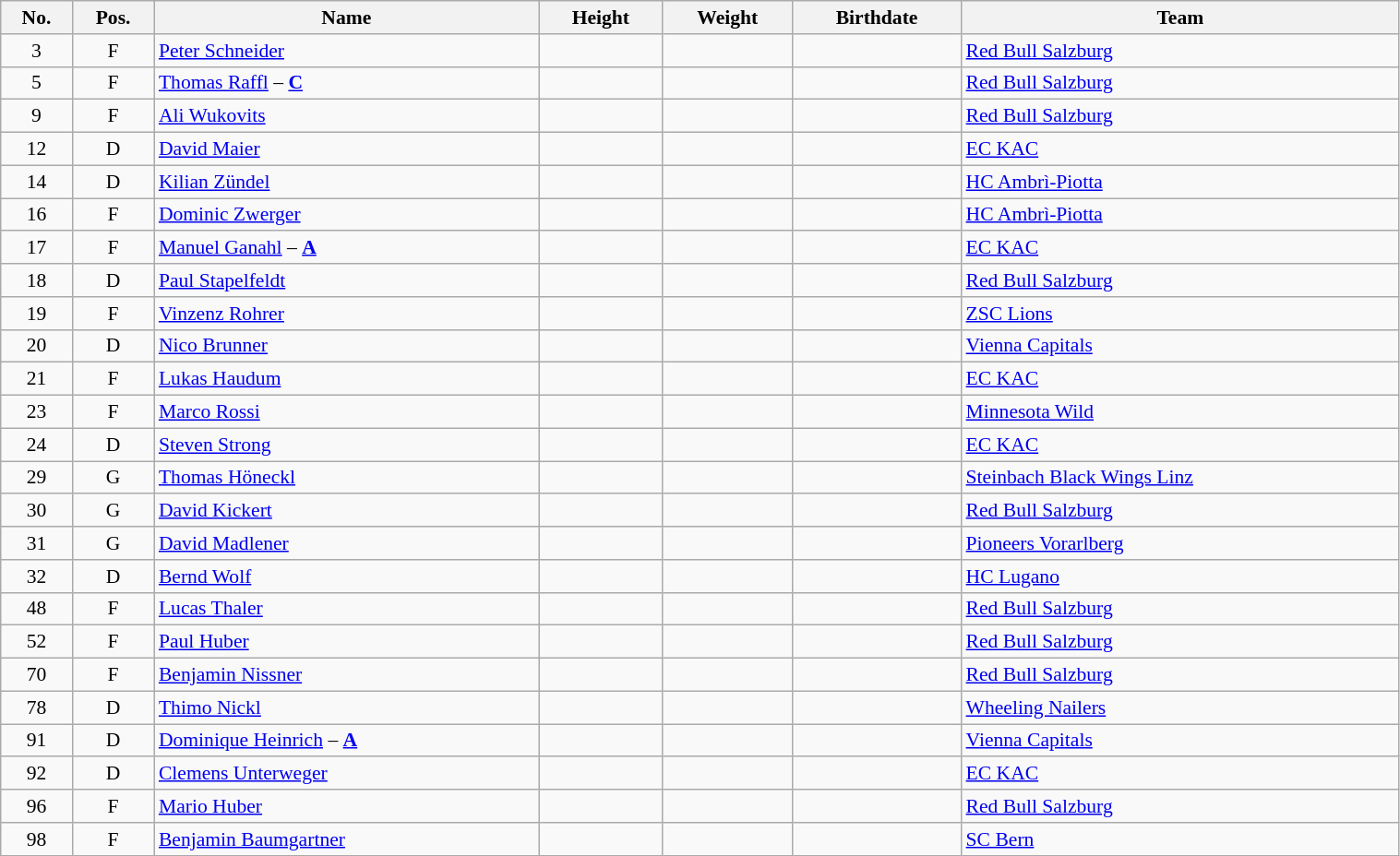<table width="80%" class="wikitable sortable" style="font-size: 90%; text-align: center;">
<tr>
<th>No.</th>
<th>Pos.</th>
<th>Name</th>
<th>Height</th>
<th>Weight</th>
<th>Birthdate</th>
<th>Team</th>
</tr>
<tr>
<td>3</td>
<td>F</td>
<td align=left><a href='#'>Peter Schneider</a></td>
<td></td>
<td></td>
<td></td>
<td style="text-align:left;"> <a href='#'>Red Bull Salzburg</a></td>
</tr>
<tr>
<td>5</td>
<td>F</td>
<td align=left><a href='#'>Thomas Raffl</a> – <strong><a href='#'>C</a></strong></td>
<td></td>
<td></td>
<td></td>
<td style="text-align:left;"> <a href='#'>Red Bull Salzburg</a></td>
</tr>
<tr>
<td>9</td>
<td>F</td>
<td align=left><a href='#'>Ali Wukovits</a></td>
<td></td>
<td></td>
<td></td>
<td style="text-align:left;"> <a href='#'>Red Bull Salzburg</a></td>
</tr>
<tr>
<td>12</td>
<td>D</td>
<td align=left><a href='#'>David Maier</a></td>
<td></td>
<td></td>
<td></td>
<td style="text-align:left;"> <a href='#'>EC KAC</a></td>
</tr>
<tr>
<td>14</td>
<td>D</td>
<td align=left><a href='#'>Kilian Zündel</a></td>
<td></td>
<td></td>
<td></td>
<td style="text-align:left;"> <a href='#'>HC Ambrì-Piotta</a></td>
</tr>
<tr>
<td>16</td>
<td>F</td>
<td align=left><a href='#'>Dominic Zwerger</a></td>
<td></td>
<td></td>
<td></td>
<td style="text-align:left;"> <a href='#'>HC Ambrì-Piotta</a></td>
</tr>
<tr>
<td>17</td>
<td>F</td>
<td align=left><a href='#'>Manuel Ganahl</a> – <strong><a href='#'>A</a></strong></td>
<td></td>
<td></td>
<td></td>
<td style="text-align:left;"> <a href='#'>EC KAC</a></td>
</tr>
<tr>
<td>18</td>
<td>D</td>
<td align=left><a href='#'>Paul Stapelfeldt</a></td>
<td></td>
<td></td>
<td></td>
<td style="text-align:left;"> <a href='#'>Red Bull Salzburg</a></td>
</tr>
<tr>
<td>19</td>
<td>F</td>
<td align=left><a href='#'>Vinzenz Rohrer</a></td>
<td></td>
<td></td>
<td></td>
<td style="text-align:left;"> <a href='#'>ZSC Lions</a></td>
</tr>
<tr>
<td>20</td>
<td>D</td>
<td align=left><a href='#'>Nico Brunner</a></td>
<td></td>
<td></td>
<td></td>
<td style="text-align:left;"> <a href='#'>Vienna Capitals</a></td>
</tr>
<tr>
<td>21</td>
<td>F</td>
<td align=left><a href='#'>Lukas Haudum</a></td>
<td></td>
<td></td>
<td></td>
<td style="text-align:left;"> <a href='#'>EC KAC</a></td>
</tr>
<tr>
<td>23</td>
<td>F</td>
<td align=left><a href='#'>Marco Rossi</a></td>
<td></td>
<td></td>
<td></td>
<td style="text-align:left;"> <a href='#'>Minnesota Wild</a></td>
</tr>
<tr>
<td>24</td>
<td>D</td>
<td align=left><a href='#'>Steven Strong</a></td>
<td></td>
<td></td>
<td></td>
<td style="text-align:left;"> <a href='#'>EC KAC</a></td>
</tr>
<tr>
<td>29</td>
<td>G</td>
<td align=left><a href='#'>Thomas Höneckl</a></td>
<td></td>
<td></td>
<td></td>
<td style="text-align:left;"> <a href='#'>Steinbach Black Wings Linz</a></td>
</tr>
<tr>
<td>30</td>
<td>G</td>
<td align=left><a href='#'>David Kickert</a></td>
<td></td>
<td></td>
<td></td>
<td style="text-align:left;"> <a href='#'>Red Bull Salzburg</a></td>
</tr>
<tr>
<td>31</td>
<td>G</td>
<td align=left><a href='#'>David Madlener</a></td>
<td></td>
<td></td>
<td></td>
<td style="text-align:left;"> <a href='#'>Pioneers Vorarlberg</a></td>
</tr>
<tr>
<td>32</td>
<td>D</td>
<td align=left><a href='#'>Bernd Wolf</a></td>
<td></td>
<td></td>
<td></td>
<td style="text-align:left;"> <a href='#'>HC Lugano</a></td>
</tr>
<tr>
<td>48</td>
<td>F</td>
<td align=left><a href='#'>Lucas Thaler</a></td>
<td></td>
<td></td>
<td></td>
<td style="text-align:left;"> <a href='#'>Red Bull Salzburg</a></td>
</tr>
<tr>
<td>52</td>
<td>F</td>
<td align=left><a href='#'>Paul Huber</a></td>
<td></td>
<td></td>
<td></td>
<td style="text-align:left;"> <a href='#'>Red Bull Salzburg</a></td>
</tr>
<tr>
<td>70</td>
<td>F</td>
<td align=left><a href='#'>Benjamin Nissner</a></td>
<td></td>
<td></td>
<td></td>
<td style="text-align:left;"> <a href='#'>Red Bull Salzburg</a></td>
</tr>
<tr>
<td>78</td>
<td>D</td>
<td align=left><a href='#'>Thimo Nickl</a></td>
<td></td>
<td></td>
<td></td>
<td style="text-align:left;"> <a href='#'>Wheeling Nailers</a></td>
</tr>
<tr>
<td>91</td>
<td>D</td>
<td align=left><a href='#'>Dominique Heinrich</a> – <strong><a href='#'>A</a></strong></td>
<td></td>
<td></td>
<td></td>
<td style="text-align:left;"> <a href='#'>Vienna Capitals</a></td>
</tr>
<tr>
<td>92</td>
<td>D</td>
<td align=left><a href='#'>Clemens Unterweger</a></td>
<td></td>
<td></td>
<td></td>
<td style="text-align:left;"> <a href='#'>EC KAC</a></td>
</tr>
<tr>
<td>96</td>
<td>F</td>
<td align=left><a href='#'>Mario Huber</a></td>
<td></td>
<td></td>
<td></td>
<td style="text-align:left;"> <a href='#'>Red Bull Salzburg</a></td>
</tr>
<tr>
<td>98</td>
<td>F</td>
<td align=left><a href='#'>Benjamin Baumgartner</a></td>
<td></td>
<td></td>
<td></td>
<td style="text-align:left;"> <a href='#'>SC Bern</a></td>
</tr>
</table>
